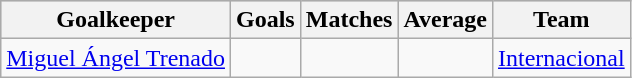<table class="wikitable sortable" class="wikitable">
<tr style="background:#ccc; text-align:center;">
<th>Goalkeeper</th>
<th>Goals</th>
<th>Matches</th>
<th>Average</th>
<th>Team</th>
</tr>
<tr>
<td> <a href='#'>Miguel Ángel Trenado</a></td>
<td></td>
<td></td>
<td></td>
<td><a href='#'>Internacional</a></td>
</tr>
</table>
